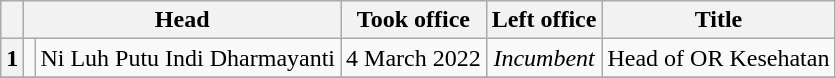<table class="wikitable sortable">
<tr>
<th></th>
<th colspan="2">Head</th>
<th>Took office</th>
<th>Left office</th>
<th>Title</th>
</tr>
<tr>
<th>1</th>
<td></td>
<td>Ni Luh Putu Indi Dharmayanti</td>
<td align="center">4 March 2022</td>
<td align="center"><em>Incumbent</em></td>
<td align="center">Head of OR Kesehatan</td>
</tr>
<tr>
</tr>
</table>
